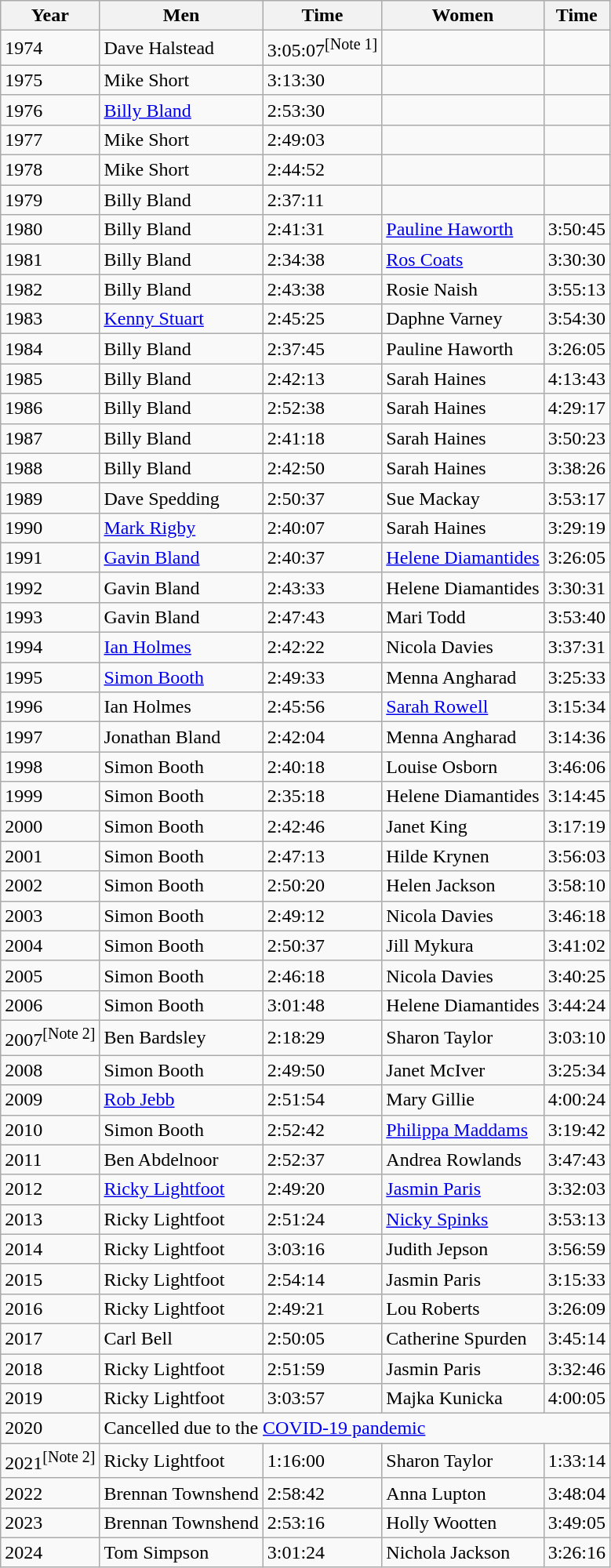<table class="wikitable sortable">
<tr>
<th>Year</th>
<th>Men</th>
<th>Time</th>
<th>Women</th>
<th>Time</th>
</tr>
<tr>
<td>1974</td>
<td>Dave Halstead</td>
<td>3:05:07<sup>[Note 1]</sup></td>
<td></td>
<td></td>
</tr>
<tr>
<td>1975</td>
<td>Mike Short</td>
<td>3:13:30</td>
<td></td>
<td></td>
</tr>
<tr>
<td>1976</td>
<td><a href='#'>Billy Bland</a></td>
<td>2:53:30</td>
<td></td>
<td></td>
</tr>
<tr>
<td>1977</td>
<td>Mike Short</td>
<td>2:49:03</td>
<td></td>
<td></td>
</tr>
<tr>
<td>1978</td>
<td>Mike Short</td>
<td>2:44:52</td>
<td></td>
<td></td>
</tr>
<tr>
<td>1979</td>
<td>Billy Bland</td>
<td>2:37:11</td>
<td></td>
<td></td>
</tr>
<tr>
<td>1980</td>
<td>Billy Bland</td>
<td>2:41:31</td>
<td><a href='#'>Pauline Haworth</a></td>
<td>3:50:45</td>
</tr>
<tr>
<td>1981</td>
<td>Billy Bland</td>
<td>2:34:38</td>
<td><a href='#'>Ros Coats</a></td>
<td>3:30:30</td>
</tr>
<tr>
<td>1982</td>
<td>Billy Bland</td>
<td>2:43:38</td>
<td>Rosie Naish</td>
<td>3:55:13</td>
</tr>
<tr>
<td>1983</td>
<td><a href='#'>Kenny Stuart</a></td>
<td>2:45:25</td>
<td>Daphne Varney</td>
<td>3:54:30</td>
</tr>
<tr>
<td>1984</td>
<td>Billy Bland</td>
<td>2:37:45</td>
<td>Pauline Haworth</td>
<td>3:26:05</td>
</tr>
<tr>
<td>1985</td>
<td>Billy Bland</td>
<td>2:42:13</td>
<td>Sarah Haines</td>
<td>4:13:43</td>
</tr>
<tr>
<td>1986</td>
<td>Billy Bland</td>
<td>2:52:38</td>
<td>Sarah Haines</td>
<td>4:29:17</td>
</tr>
<tr>
<td>1987</td>
<td>Billy Bland</td>
<td>2:41:18</td>
<td>Sarah Haines</td>
<td>3:50:23</td>
</tr>
<tr>
<td>1988</td>
<td>Billy Bland</td>
<td>2:42:50</td>
<td>Sarah Haines</td>
<td>3:38:26</td>
</tr>
<tr>
<td>1989</td>
<td>Dave Spedding</td>
<td>2:50:37</td>
<td>Sue Mackay</td>
<td>3:53:17</td>
</tr>
<tr>
<td>1990</td>
<td><a href='#'>Mark Rigby</a></td>
<td>2:40:07</td>
<td>Sarah Haines</td>
<td>3:29:19</td>
</tr>
<tr>
<td>1991</td>
<td><a href='#'>Gavin Bland</a></td>
<td>2:40:37</td>
<td><a href='#'>Helene Diamantides</a></td>
<td>3:26:05</td>
</tr>
<tr>
<td>1992</td>
<td>Gavin Bland</td>
<td>2:43:33</td>
<td>Helene Diamantides</td>
<td>3:30:31</td>
</tr>
<tr>
<td>1993</td>
<td>Gavin Bland</td>
<td>2:47:43</td>
<td>Mari Todd</td>
<td>3:53:40</td>
</tr>
<tr>
<td>1994</td>
<td><a href='#'>Ian Holmes</a></td>
<td>2:42:22</td>
<td>Nicola Davies</td>
<td>3:37:31</td>
</tr>
<tr>
<td>1995</td>
<td><a href='#'>Simon Booth</a></td>
<td>2:49:33</td>
<td>Menna Angharad</td>
<td>3:25:33</td>
</tr>
<tr>
<td>1996</td>
<td>Ian Holmes</td>
<td>2:45:56</td>
<td><a href='#'>Sarah Rowell</a></td>
<td>3:15:34</td>
</tr>
<tr>
<td>1997</td>
<td>Jonathan Bland</td>
<td>2:42:04</td>
<td>Menna Angharad</td>
<td>3:14:36</td>
</tr>
<tr>
<td>1998</td>
<td>Simon Booth</td>
<td>2:40:18</td>
<td>Louise Osborn</td>
<td>3:46:06</td>
</tr>
<tr>
<td>1999</td>
<td>Simon Booth</td>
<td>2:35:18</td>
<td>Helene Diamantides</td>
<td>3:14:45</td>
</tr>
<tr>
<td>2000</td>
<td>Simon Booth</td>
<td>2:42:46</td>
<td>Janet King</td>
<td>3:17:19</td>
</tr>
<tr>
<td>2001</td>
<td>Simon Booth</td>
<td>2:47:13</td>
<td>Hilde Krynen</td>
<td>3:56:03</td>
</tr>
<tr>
<td>2002</td>
<td>Simon Booth</td>
<td>2:50:20</td>
<td>Helen Jackson</td>
<td>3:58:10</td>
</tr>
<tr>
<td>2003</td>
<td>Simon Booth</td>
<td>2:49:12</td>
<td>Nicola Davies</td>
<td>3:46:18</td>
</tr>
<tr>
<td>2004</td>
<td>Simon Booth</td>
<td>2:50:37</td>
<td>Jill Mykura</td>
<td>3:41:02</td>
</tr>
<tr>
<td>2005</td>
<td>Simon Booth</td>
<td>2:46:18</td>
<td>Nicola Davies</td>
<td>3:40:25</td>
</tr>
<tr>
<td>2006</td>
<td>Simon Booth</td>
<td>3:01:48</td>
<td>Helene Diamantides</td>
<td>3:44:24</td>
</tr>
<tr>
<td>2007<sup>[Note 2]</sup></td>
<td>Ben Bardsley</td>
<td>2:18:29</td>
<td>Sharon Taylor</td>
<td>3:03:10</td>
</tr>
<tr>
<td>2008</td>
<td>Simon Booth</td>
<td>2:49:50</td>
<td>Janet McIver</td>
<td>3:25:34</td>
</tr>
<tr>
<td>2009</td>
<td><a href='#'>Rob Jebb</a></td>
<td>2:51:54</td>
<td>Mary Gillie</td>
<td>4:00:24</td>
</tr>
<tr>
<td>2010</td>
<td>Simon Booth</td>
<td>2:52:42</td>
<td><a href='#'>Philippa Maddams</a></td>
<td>3:19:42</td>
</tr>
<tr>
<td>2011</td>
<td>Ben Abdelnoor</td>
<td>2:52:37</td>
<td>Andrea Rowlands</td>
<td>3:47:43</td>
</tr>
<tr>
<td>2012</td>
<td><a href='#'>Ricky Lightfoot</a></td>
<td>2:49:20</td>
<td><a href='#'>Jasmin Paris</a></td>
<td>3:32:03</td>
</tr>
<tr>
<td>2013</td>
<td>Ricky Lightfoot</td>
<td>2:51:24</td>
<td><a href='#'>Nicky Spinks</a></td>
<td>3:53:13</td>
</tr>
<tr>
<td>2014</td>
<td>Ricky Lightfoot</td>
<td>3:03:16</td>
<td>Judith Jepson</td>
<td>3:56:59</td>
</tr>
<tr>
<td>2015</td>
<td>Ricky Lightfoot</td>
<td>2:54:14</td>
<td>Jasmin Paris</td>
<td>3:15:33</td>
</tr>
<tr>
<td>2016</td>
<td>Ricky Lightfoot</td>
<td>2:49:21</td>
<td>Lou Roberts</td>
<td>3:26:09</td>
</tr>
<tr>
<td>2017</td>
<td>Carl Bell</td>
<td>2:50:05</td>
<td>Catherine Spurden</td>
<td>3:45:14</td>
</tr>
<tr>
<td>2018</td>
<td>Ricky Lightfoot</td>
<td>2:51:59</td>
<td>Jasmin Paris</td>
<td>3:32:46</td>
</tr>
<tr>
<td>2019</td>
<td>Ricky Lightfoot</td>
<td>3:03:57</td>
<td>Majka Kunicka</td>
<td>4:00:05</td>
</tr>
<tr>
<td>2020</td>
<td colspan="4">Cancelled due to the <a href='#'>COVID-19 pandemic</a></td>
</tr>
<tr>
<td>2021<sup>[Note 2]</sup></td>
<td>Ricky Lightfoot</td>
<td>1:16:00</td>
<td>Sharon Taylor</td>
<td>1:33:14</td>
</tr>
<tr>
<td>2022</td>
<td>Brennan Townshend</td>
<td>2:58:42</td>
<td>Anna Lupton</td>
<td>3:48:04</td>
</tr>
<tr>
<td>2023</td>
<td>Brennan Townshend</td>
<td>2:53:16</td>
<td>Holly Wootten</td>
<td>3:49:05</td>
</tr>
<tr>
<td>2024</td>
<td>Tom Simpson</td>
<td>3:01:24</td>
<td>Nichola Jackson</td>
<td>3:26:16</td>
</tr>
</table>
